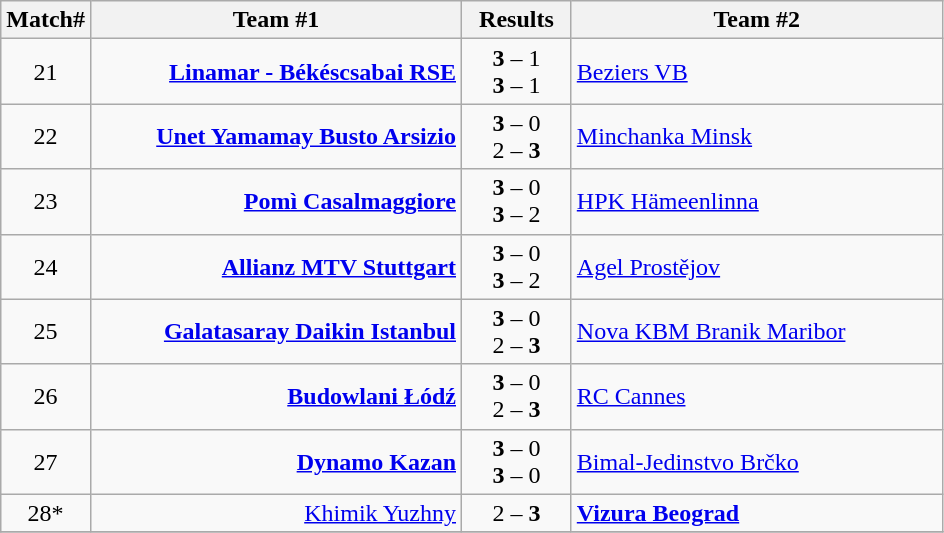<table class="wikitable" style="border-collapse: collapse;">
<tr>
<th>Match#</th>
<th align="right" width="240">Team #1</th>
<th>  Results  </th>
<th align="left" width="240">Team #2</th>
</tr>
<tr>
<td align="center">21</td>
<td align="right"><strong><a href='#'>Linamar - Békéscsabai RSE</a></strong> </td>
<td align="center"><strong>3</strong> – 1 <br> <strong>3</strong> – 1</td>
<td> <a href='#'>Beziers VB</a></td>
</tr>
<tr>
<td align="center">22</td>
<td align="right"><strong><a href='#'>Unet Yamamay Busto Arsizio</a></strong> </td>
<td align="center"><strong>3</strong> – 0 <br> 2 – <strong>3</strong></td>
<td> <a href='#'>Minchanka Minsk</a></td>
</tr>
<tr>
<td align="center">23</td>
<td align="right"><strong><a href='#'>Pomì Casalmaggiore</a></strong> </td>
<td align="center"><strong>3</strong> – 0 <br> <strong>3</strong> – 2</td>
<td> <a href='#'>HPK Hämeenlinna</a></td>
</tr>
<tr>
<td align="center">24</td>
<td align="right"><strong><a href='#'>Allianz MTV Stuttgart</a></strong> </td>
<td align="center"><strong>3</strong> – 0 <br> <strong>3</strong> – 2</td>
<td> <a href='#'>Agel Prostějov</a></td>
</tr>
<tr>
<td align="center">25</td>
<td align="right"><strong><a href='#'>Galatasaray Daikin Istanbul</a></strong> </td>
<td align="center"><strong>3</strong> – 0 <br> 2 – <strong>3</strong></td>
<td> <a href='#'>Nova KBM Branik Maribor</a></td>
</tr>
<tr>
<td align="center">26</td>
<td align="right"><strong><a href='#'>Budowlani Łódź</a></strong> </td>
<td align="center"><strong>3</strong> – 0 <br> 2 – <strong>3</strong></td>
<td> <a href='#'>RC Cannes</a></td>
</tr>
<tr>
<td align="center">27</td>
<td align="right"><strong><a href='#'>Dynamo Kazan</a></strong> </td>
<td align="center"><strong>3</strong> – 0 <br> <strong>3</strong> – 0</td>
<td> <a href='#'>Bimal-Jedinstvo Brčko</a></td>
</tr>
<tr>
<td align="center">28*</td>
<td align="right"><a href='#'>Khimik Yuzhny</a> </td>
<td align="center">2 – <strong>3</strong></td>
<td> <strong><a href='#'>Vizura Beograd</a></strong></td>
</tr>
<tr>
</tr>
</table>
